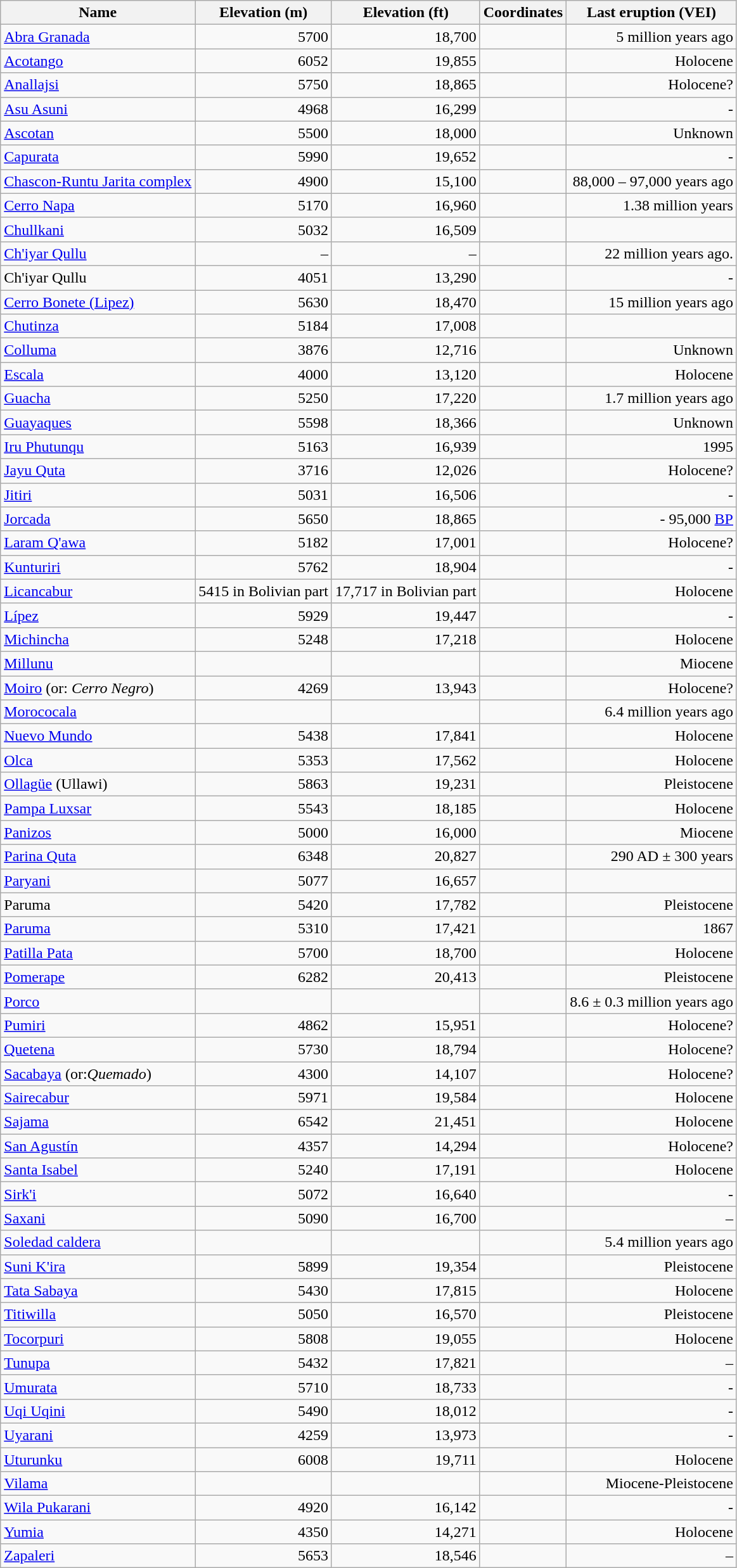<table class="wikitable sortable">
<tr>
<th>Name</th>
<th>Elevation (m)</th>
<th>Elevation (ft)</th>
<th>Coordinates</th>
<th>Last eruption (VEI)</th>
</tr>
<tr align="right">
<td align="left"><a href='#'>Abra Granada</a></td>
<td>5700</td>
<td>18,700</td>
<td></td>
<td>5 million years ago</td>
</tr>
<tr align="right">
<td align="left"><a href='#'>Acotango</a></td>
<td>6052</td>
<td>19,855</td>
<td></td>
<td>Holocene</td>
</tr>
<tr align="right">
<td align="left"><a href='#'>Anallajsi</a></td>
<td>5750</td>
<td>18,865</td>
<td></td>
<td>Holocene?</td>
</tr>
<tr align="right">
<td align="left"><a href='#'>Asu Asuni</a></td>
<td>4968</td>
<td>16,299</td>
<td></td>
<td>-</td>
</tr>
<tr align="right">
<td align="left"><a href='#'>Ascotan</a></td>
<td>5500</td>
<td>18,000</td>
<td></td>
<td>Unknown</td>
</tr>
<tr align="right">
<td align="left"><a href='#'>Capurata</a></td>
<td>5990</td>
<td>19,652</td>
<td></td>
<td>-</td>
</tr>
<tr align="right">
<td align="left"><a href='#'>Chascon-Runtu Jarita complex</a></td>
<td>4900</td>
<td>15,100</td>
<td></td>
<td>88,000 – 97,000 years ago</td>
</tr>
<tr align="right">
<td align="left"><a href='#'>Cerro Napa</a></td>
<td>5170</td>
<td>16,960</td>
<td></td>
<td>1.38 million years</td>
</tr>
<tr align="right">
<td align="left"><a href='#'>Chullkani</a></td>
<td>5032</td>
<td>16,509</td>
<td></td>
<td></td>
</tr>
<tr align="right">
<td align="left"><a href='#'>Ch'iyar Qullu</a></td>
<td>–</td>
<td>–</td>
<td></td>
<td>22 million years ago.</td>
</tr>
<tr align="right">
<td align="left">Ch'iyar Qullu</td>
<td>4051</td>
<td>13,290</td>
<td></td>
<td>-</td>
</tr>
<tr align="right">
<td align="left"><a href='#'>Cerro Bonete (Lipez)</a></td>
<td>5630</td>
<td>18,470</td>
<td></td>
<td>15 million years ago</td>
</tr>
<tr align="right">
<td align="left"><a href='#'>Chutinza</a></td>
<td>5184</td>
<td>17,008</td>
<td></td>
<td></td>
</tr>
<tr align="right">
<td align="left"><a href='#'>Colluma</a></td>
<td>3876</td>
<td>12,716</td>
<td></td>
<td>Unknown</td>
</tr>
<tr align="right">
<td align="left"><a href='#'>Escala</a></td>
<td>4000</td>
<td>13,120</td>
<td></td>
<td>Holocene</td>
</tr>
<tr align="right">
<td align="left"><a href='#'>Guacha</a></td>
<td>5250</td>
<td>17,220</td>
<td></td>
<td>1.7 million years ago</td>
</tr>
<tr align="right">
<td align="left"><a href='#'>Guayaques</a></td>
<td>5598</td>
<td>18,366</td>
<td></td>
<td>Unknown</td>
</tr>
<tr align="right">
<td align="left"><a href='#'>Iru Phutunqu</a></td>
<td>5163</td>
<td>16,939</td>
<td></td>
<td>1995</td>
</tr>
<tr align="right">
<td align="left"><a href='#'>Jayu Quta</a></td>
<td>3716</td>
<td>12,026</td>
<td></td>
<td>Holocene?</td>
</tr>
<tr align="right">
<td align="left"><a href='#'>Jitiri</a></td>
<td>5031</td>
<td>16,506</td>
<td></td>
<td>-</td>
</tr>
<tr align="right">
<td align="left"><a href='#'>Jorcada</a></td>
<td>5650</td>
<td>18,865</td>
<td></td>
<td>- 95,000 <a href='#'>BP</a></td>
</tr>
<tr align="right">
<td align="left"><a href='#'>Laram Q'awa</a></td>
<td>5182</td>
<td>17,001</td>
<td></td>
<td>Holocene?</td>
</tr>
<tr align="right">
<td align="left"><a href='#'>Kunturiri</a></td>
<td>5762</td>
<td>18,904</td>
<td></td>
<td>-</td>
</tr>
<tr align="right">
<td align="left"><a href='#'>Licancabur</a></td>
<td>5415 in Bolivian part</td>
<td>17,717 in Bolivian part</td>
<td></td>
<td>Holocene</td>
</tr>
<tr align="right">
<td align="left"><a href='#'>Lípez</a></td>
<td>5929</td>
<td>19,447</td>
<td></td>
<td>-</td>
</tr>
<tr align="right">
<td align="left"><a href='#'>Michincha</a></td>
<td>5248</td>
<td>17,218</td>
<td></td>
<td>Holocene</td>
</tr>
<tr align="right">
<td align="left"><a href='#'>Millunu</a></td>
<td></td>
<td></td>
<td></td>
<td>Miocene</td>
</tr>
<tr align="right">
<td align="left"><a href='#'>Moiro</a> (or: <em>Cerro Negro</em>)</td>
<td>4269</td>
<td>13,943</td>
<td></td>
<td>Holocene?</td>
</tr>
<tr align="right">
<td align="left"><a href='#'>Morococala</a></td>
<td></td>
<td></td>
<td></td>
<td>6.4 million years ago</td>
</tr>
<tr align="right">
<td align="left"><a href='#'>Nuevo Mundo</a></td>
<td>5438</td>
<td>17,841</td>
<td></td>
<td>Holocene</td>
</tr>
<tr align="right">
<td align="left"><a href='#'>Olca</a></td>
<td>5353</td>
<td>17,562</td>
<td></td>
<td>Holocene</td>
</tr>
<tr align="right">
<td align="left"><a href='#'>Ollagüe</a> (Ullawi)</td>
<td>5863</td>
<td>19,231</td>
<td></td>
<td>Pleistocene</td>
</tr>
<tr align="right">
<td align="left"><a href='#'>Pampa Luxsar</a></td>
<td>5543</td>
<td>18,185</td>
<td></td>
<td>Holocene</td>
</tr>
<tr align="right">
<td align="left"><a href='#'>Panizos</a></td>
<td>5000</td>
<td>16,000</td>
<td></td>
<td>Miocene</td>
</tr>
<tr align="right">
<td align="left"><a href='#'>Parina Quta</a></td>
<td>6348</td>
<td>20,827</td>
<td></td>
<td>290 AD ± 300 years</td>
</tr>
<tr align="right">
<td align="left"><a href='#'>Paryani</a></td>
<td>5077</td>
<td>16,657</td>
<td></td>
<td></td>
</tr>
<tr align="right">
<td align="left">Paruma</td>
<td>5420</td>
<td>17,782</td>
<td></td>
<td>Pleistocene</td>
</tr>
<tr align="right">
<td align="left"><a href='#'>Paruma</a></td>
<td>5310</td>
<td>17,421</td>
<td></td>
<td>1867</td>
</tr>
<tr align="right">
<td align="left"><a href='#'>Patilla Pata</a></td>
<td>5700</td>
<td>18,700</td>
<td></td>
<td>Holocene</td>
</tr>
<tr align="right">
<td align="left"><a href='#'>Pomerape</a></td>
<td>6282</td>
<td>20,413</td>
<td></td>
<td>Pleistocene</td>
</tr>
<tr align="right">
<td align="left"><a href='#'>Porco</a></td>
<td></td>
<td></td>
<td></td>
<td>8.6 ± 0.3 million years ago</td>
</tr>
<tr align="right">
<td align="left"><a href='#'>Pumiri</a></td>
<td>4862</td>
<td>15,951</td>
<td></td>
<td>Holocene?</td>
</tr>
<tr align="right">
<td align="left"><a href='#'>Quetena</a></td>
<td>5730</td>
<td>18,794</td>
<td></td>
<td>Holocene?</td>
</tr>
<tr align="right">
<td align="left"><a href='#'>Sacabaya</a> (or:<em>Quemado</em>)</td>
<td>4300</td>
<td>14,107</td>
<td></td>
<td>Holocene?</td>
</tr>
<tr align="right">
<td align="left"><a href='#'>Sairecabur</a></td>
<td>5971</td>
<td>19,584</td>
<td></td>
<td>Holocene</td>
</tr>
<tr align="right">
<td align="left"><a href='#'>Sajama</a></td>
<td>6542</td>
<td>21,451</td>
<td></td>
<td>Holocene</td>
</tr>
<tr align="right">
<td align="left"><a href='#'>San Agustín</a></td>
<td>4357</td>
<td>14,294</td>
<td></td>
<td>Holocene?</td>
</tr>
<tr align="right">
<td align="left"><a href='#'>Santa Isabel</a></td>
<td>5240</td>
<td>17,191</td>
<td></td>
<td>Holocene</td>
</tr>
<tr align="right">
<td align="left"><a href='#'>Sirk'i</a></td>
<td>5072</td>
<td>16,640</td>
<td></td>
<td>-</td>
</tr>
<tr align="right">
<td align="left"><a href='#'>Saxani</a></td>
<td>5090</td>
<td>16,700</td>
<td></td>
<td>–</td>
</tr>
<tr align="right">
<td align="left"><a href='#'>Soledad caldera</a></td>
<td></td>
<td></td>
<td></td>
<td>5.4 million years ago</td>
</tr>
<tr align="right">
<td align="left"><a href='#'>Suni K'ira</a></td>
<td>5899</td>
<td>19,354</td>
<td></td>
<td>Pleistocene</td>
</tr>
<tr align="right">
<td align="left"><a href='#'>Tata Sabaya</a></td>
<td>5430</td>
<td>17,815</td>
<td></td>
<td>Holocene</td>
</tr>
<tr align="right">
<td align="left"><a href='#'>Titiwilla</a></td>
<td>5050</td>
<td>16,570</td>
<td></td>
<td>Pleistocene</td>
</tr>
<tr align="right">
<td align="left"><a href='#'>Tocorpuri</a></td>
<td>5808</td>
<td>19,055</td>
<td></td>
<td>Holocene</td>
</tr>
<tr align="right">
<td align="left"><a href='#'>Tunupa</a></td>
<td>5432</td>
<td>17,821</td>
<td></td>
<td>–</td>
</tr>
<tr align="right">
<td align="left"><a href='#'>Umurata</a></td>
<td>5710</td>
<td>18,733</td>
<td></td>
<td>-</td>
</tr>
<tr align="right">
<td align="left"><a href='#'>Uqi Uqini</a></td>
<td>5490</td>
<td>18,012</td>
<td></td>
<td>-</td>
</tr>
<tr align="right">
<td align="left"><a href='#'>Uyarani</a></td>
<td>4259</td>
<td>13,973</td>
<td></td>
<td>-</td>
</tr>
<tr align="right">
<td align="left"><a href='#'>Uturunku</a></td>
<td>6008</td>
<td>19,711</td>
<td></td>
<td>Holocene</td>
</tr>
<tr align="right">
<td align="left"><a href='#'>Vilama</a></td>
<td></td>
<td></td>
<td></td>
<td>Miocene-Pleistocene</td>
</tr>
<tr align="right">
<td align="left"><a href='#'>Wila Pukarani</a></td>
<td>4920</td>
<td>16,142</td>
<td></td>
<td>-</td>
</tr>
<tr align="right">
<td align="left"><a href='#'>Yumia</a></td>
<td>4350</td>
<td>14,271</td>
<td></td>
<td>Holocene</td>
</tr>
<tr align="right">
<td align="left"><a href='#'>Zapaleri</a></td>
<td>5653</td>
<td>18,546</td>
<td></td>
<td>–</td>
</tr>
</table>
